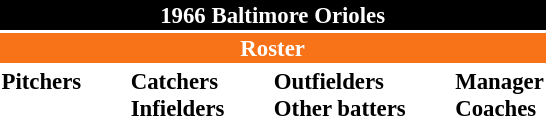<table class="toccolours" style="font-size: 95%;">
<tr>
<th colspan="10" style="background-color: black; color: white; text-align: center;">1966 Baltimore Orioles</th>
</tr>
<tr>
<td colspan="10" style="background-color: #F87217; color: white; text-align: center;"><strong>Roster</strong></td>
</tr>
<tr>
<td valign="top"><strong>Pitchers</strong><br>













</td>
<td width="25px"></td>
<td valign="top"><strong>Catchers</strong><br>



<strong>Infielders</strong>







</td>
<td width="25px"></td>
<td valign="top"><strong>Outfielders</strong><br>





<strong>Other batters</strong>
</td>
<td width="25px"></td>
<td valign="top"><strong>Manager</strong><br>
<strong>Coaches</strong>



</td>
</tr>
<tr>
</tr>
</table>
